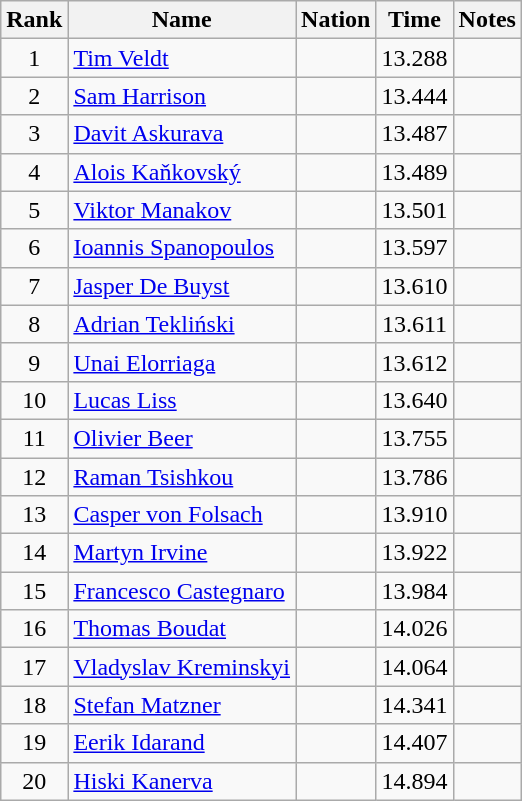<table class="wikitable sortable" style="text-align:center">
<tr>
<th>Rank</th>
<th>Name</th>
<th>Nation</th>
<th>Time</th>
<th>Notes</th>
</tr>
<tr>
<td>1</td>
<td align=left><a href='#'>Tim Veldt</a></td>
<td align=left></td>
<td>13.288</td>
<td></td>
</tr>
<tr>
<td>2</td>
<td align=left><a href='#'>Sam Harrison</a></td>
<td align=left></td>
<td>13.444</td>
<td></td>
</tr>
<tr>
<td>3</td>
<td align=left><a href='#'>Davit Askurava</a></td>
<td align=left></td>
<td>13.487</td>
<td></td>
</tr>
<tr>
<td>4</td>
<td align=left><a href='#'>Alois Kaňkovský</a></td>
<td align=left></td>
<td>13.489</td>
<td></td>
</tr>
<tr>
<td>5</td>
<td align=left><a href='#'>Viktor Manakov</a></td>
<td align=left></td>
<td>13.501</td>
<td></td>
</tr>
<tr>
<td>6</td>
<td align=left><a href='#'>Ioannis Spanopoulos</a></td>
<td align=left></td>
<td>13.597</td>
<td></td>
</tr>
<tr>
<td>7</td>
<td align=left><a href='#'>Jasper De Buyst</a></td>
<td align=left></td>
<td>13.610</td>
<td></td>
</tr>
<tr>
<td>8</td>
<td align=left><a href='#'>Adrian Tekliński</a></td>
<td align=left></td>
<td>13.611</td>
<td></td>
</tr>
<tr>
<td>9</td>
<td align=left><a href='#'>Unai Elorriaga</a></td>
<td align=left></td>
<td>13.612</td>
<td></td>
</tr>
<tr>
<td>10</td>
<td align=left><a href='#'>Lucas Liss</a></td>
<td align=left></td>
<td>13.640</td>
<td></td>
</tr>
<tr>
<td>11</td>
<td align=left><a href='#'>Olivier Beer</a></td>
<td align=left></td>
<td>13.755</td>
<td></td>
</tr>
<tr>
<td>12</td>
<td align=left><a href='#'>Raman Tsishkou</a></td>
<td align=left></td>
<td>13.786</td>
<td></td>
</tr>
<tr>
<td>13</td>
<td align=left><a href='#'>Casper von Folsach</a></td>
<td align=left></td>
<td>13.910</td>
<td></td>
</tr>
<tr>
<td>14</td>
<td align=left><a href='#'>Martyn Irvine</a></td>
<td align=left></td>
<td>13.922</td>
<td></td>
</tr>
<tr>
<td>15</td>
<td align=left><a href='#'>Francesco Castegnaro</a></td>
<td align=left></td>
<td>13.984</td>
<td></td>
</tr>
<tr>
<td>16</td>
<td align=left><a href='#'>Thomas Boudat</a></td>
<td align=left></td>
<td>14.026</td>
<td></td>
</tr>
<tr>
<td>17</td>
<td align=left><a href='#'>Vladyslav Kreminskyi</a></td>
<td align=left></td>
<td>14.064</td>
<td></td>
</tr>
<tr>
<td>18</td>
<td align=left><a href='#'>Stefan Matzner</a></td>
<td align=left></td>
<td>14.341</td>
<td></td>
</tr>
<tr>
<td>19</td>
<td align=left><a href='#'>Eerik Idarand</a></td>
<td align=left></td>
<td>14.407</td>
<td></td>
</tr>
<tr>
<td>20</td>
<td align=left><a href='#'>Hiski Kanerva</a></td>
<td align=left></td>
<td>14.894</td>
<td></td>
</tr>
</table>
